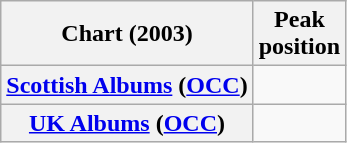<table class="wikitable plainrowheaders sortable">
<tr>
<th>Chart (2003)</th>
<th>Peak<br>position</th>
</tr>
<tr>
<th scope="row"><a href='#'>Scottish Albums</a> (<a href='#'>OCC</a>)</th>
<td></td>
</tr>
<tr>
<th scope="row"><a href='#'>UK Albums</a> (<a href='#'>OCC</a>)</th>
<td></td>
</tr>
</table>
